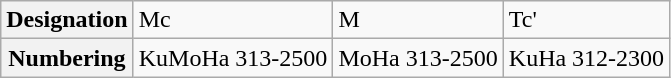<table class="wikitable">
<tr>
<th>Designation</th>
<td>Mc</td>
<td>M</td>
<td>Tc'</td>
</tr>
<tr>
<th>Numbering</th>
<td>KuMoHa 313-2500</td>
<td>MoHa 313-2500</td>
<td>KuHa 312-2300</td>
</tr>
</table>
